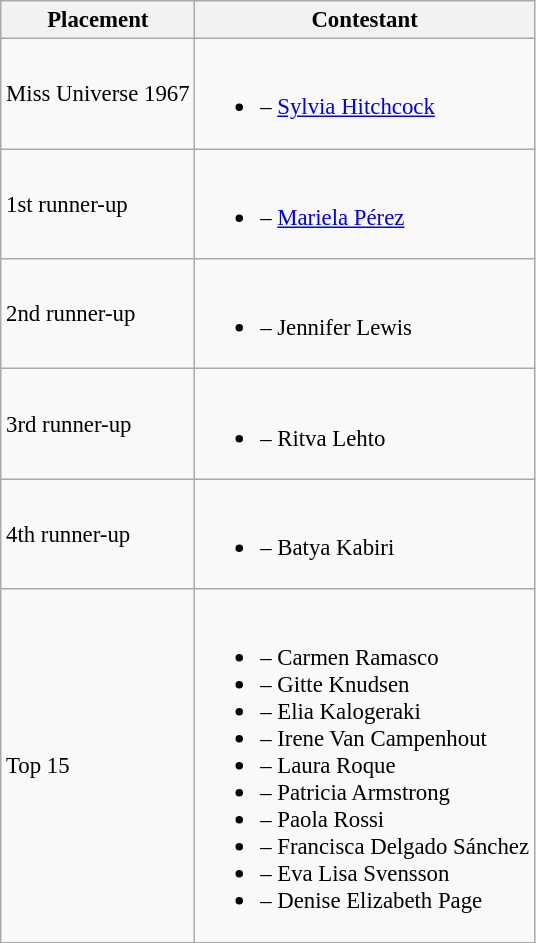<table class="wikitable sortable" style="font-size:95%;">
<tr>
<th>Placement</th>
<th>Contestant</th>
</tr>
<tr>
<td>Miss Universe 1967</td>
<td><br><ul><li> – <a href='#'>Sylvia Hitchcock</a></li></ul></td>
</tr>
<tr>
<td>1st runner-up</td>
<td><br><ul><li> – <a href='#'>Mariela Pérez</a></li></ul></td>
</tr>
<tr>
<td>2nd runner-up</td>
<td><br><ul><li> – Jennifer Lewis</li></ul></td>
</tr>
<tr>
<td>3rd runner-up</td>
<td><br><ul><li> – Ritva Lehto</li></ul></td>
</tr>
<tr>
<td>4th runner-up</td>
<td><br><ul><li> – Batya Kabiri</li></ul></td>
</tr>
<tr>
<td>Top 15</td>
<td><br><ul><li> – Carmen Ramasco</li><li> – Gitte Knudsen</li><li> – Elia Kalogeraki</li><li> – Irene Van Campenhout</li><li> – Laura Roque</li><li> – Patricia Armstrong</li><li> – Paola Rossi</li><li> – Francisca Delgado Sánchez</li><li> – Eva Lisa Svensson</li><li> – Denise Elizabeth Page</li></ul></td>
</tr>
</table>
